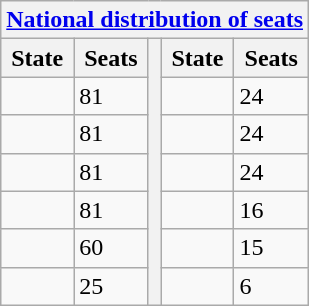<table class="wikitable">
<tr>
<th colspan=5><a href='#'>National distribution of seats</a></th>
</tr>
<tr>
<th>State</th>
<th>Seats</th>
<th rowspan=7></th>
<th>State</th>
<th>Seats</th>
</tr>
<tr>
<td></td>
<td>81</td>
<td></td>
<td>24</td>
</tr>
<tr>
<td></td>
<td>81</td>
<td></td>
<td>24</td>
</tr>
<tr>
<td></td>
<td>81</td>
<td></td>
<td>24</td>
</tr>
<tr>
<td></td>
<td>81</td>
<td></td>
<td>16</td>
</tr>
<tr>
<td></td>
<td>60</td>
<td></td>
<td>15</td>
</tr>
<tr>
<td></td>
<td>25</td>
<td></td>
<td>6</td>
</tr>
</table>
